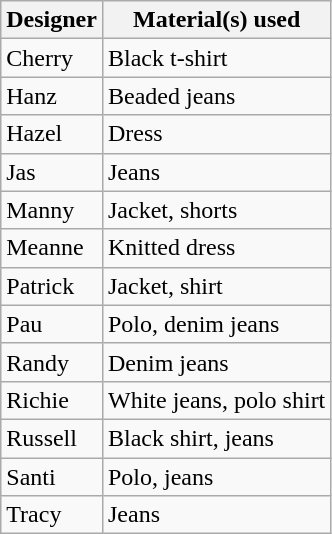<table class="wikitable">
<tr>
<th>Designer</th>
<th>Material(s) used</th>
</tr>
<tr>
<td>Cherry</td>
<td>Black t-shirt</td>
</tr>
<tr>
<td>Hanz</td>
<td>Beaded jeans</td>
</tr>
<tr>
<td>Hazel</td>
<td>Dress</td>
</tr>
<tr>
<td>Jas</td>
<td>Jeans</td>
</tr>
<tr>
<td>Manny</td>
<td>Jacket, shorts</td>
</tr>
<tr>
<td>Meanne</td>
<td>Knitted dress</td>
</tr>
<tr>
<td>Patrick</td>
<td>Jacket, shirt</td>
</tr>
<tr>
<td>Pau</td>
<td>Polo, denim jeans</td>
</tr>
<tr>
<td>Randy</td>
<td>Denim jeans</td>
</tr>
<tr>
<td>Richie</td>
<td>White jeans, polo shirt</td>
</tr>
<tr>
<td>Russell</td>
<td>Black shirt, jeans</td>
</tr>
<tr>
<td>Santi</td>
<td>Polo, jeans</td>
</tr>
<tr>
<td>Tracy</td>
<td>Jeans</td>
</tr>
</table>
